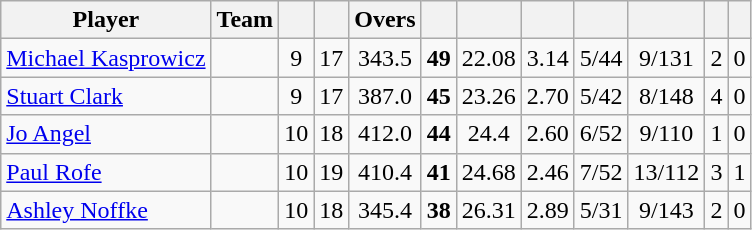<table class="wikitable sortable" style="text-align:center">
<tr>
<th class="unsortable">Player</th>
<th>Team</th>
<th></th>
<th></th>
<th>Overs</th>
<th></th>
<th></th>
<th></th>
<th></th>
<th></th>
<th></th>
<th></th>
</tr>
<tr>
<td style="text-align:left"><a href='#'>Michael Kasprowicz</a></td>
<td style="text-align:left"></td>
<td>9</td>
<td>17</td>
<td>343.5</td>
<td><strong>49</strong></td>
<td>22.08</td>
<td>3.14</td>
<td>5/44</td>
<td>9/131</td>
<td>2</td>
<td>0</td>
</tr>
<tr>
<td style="text-align:left"><a href='#'>Stuart Clark</a></td>
<td style="text-align:left"></td>
<td>9</td>
<td>17</td>
<td>387.0</td>
<td><strong>45</strong></td>
<td>23.26</td>
<td>2.70</td>
<td>5/42</td>
<td>8/148</td>
<td>4</td>
<td>0</td>
</tr>
<tr>
<td style="text-align:left"><a href='#'>Jo Angel</a></td>
<td style="text-align:left"></td>
<td>10</td>
<td>18</td>
<td>412.0</td>
<td><strong>44</strong></td>
<td>24.4</td>
<td>2.60</td>
<td>6/52</td>
<td>9/110</td>
<td>1</td>
<td>0</td>
</tr>
<tr>
<td style="text-align:left"><a href='#'>Paul Rofe</a></td>
<td style="text-align:left"></td>
<td>10</td>
<td>19</td>
<td>410.4</td>
<td><strong>41</strong></td>
<td>24.68</td>
<td>2.46</td>
<td>7/52</td>
<td>13/112</td>
<td>3</td>
<td>1</td>
</tr>
<tr>
<td style="text-align:left"><a href='#'>Ashley Noffke</a></td>
<td style="text-align:left"></td>
<td>10</td>
<td>18</td>
<td>345.4</td>
<td><strong>38</strong></td>
<td>26.31</td>
<td>2.89</td>
<td>5/31</td>
<td>9/143</td>
<td>2</td>
<td>0</td>
</tr>
</table>
